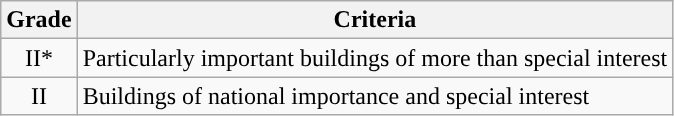<table class="wikitable">
<tr>
<th>Grade</th>
<th>Criteria</th>
</tr>
<tr>
<td align="center" >II*</td>
<td>Particularly important buildings of more than special interest</td>
</tr>
<tr>
<td align="center" >II</td>
<td>Buildings of national importance and special interest</td>
</tr>
</table>
